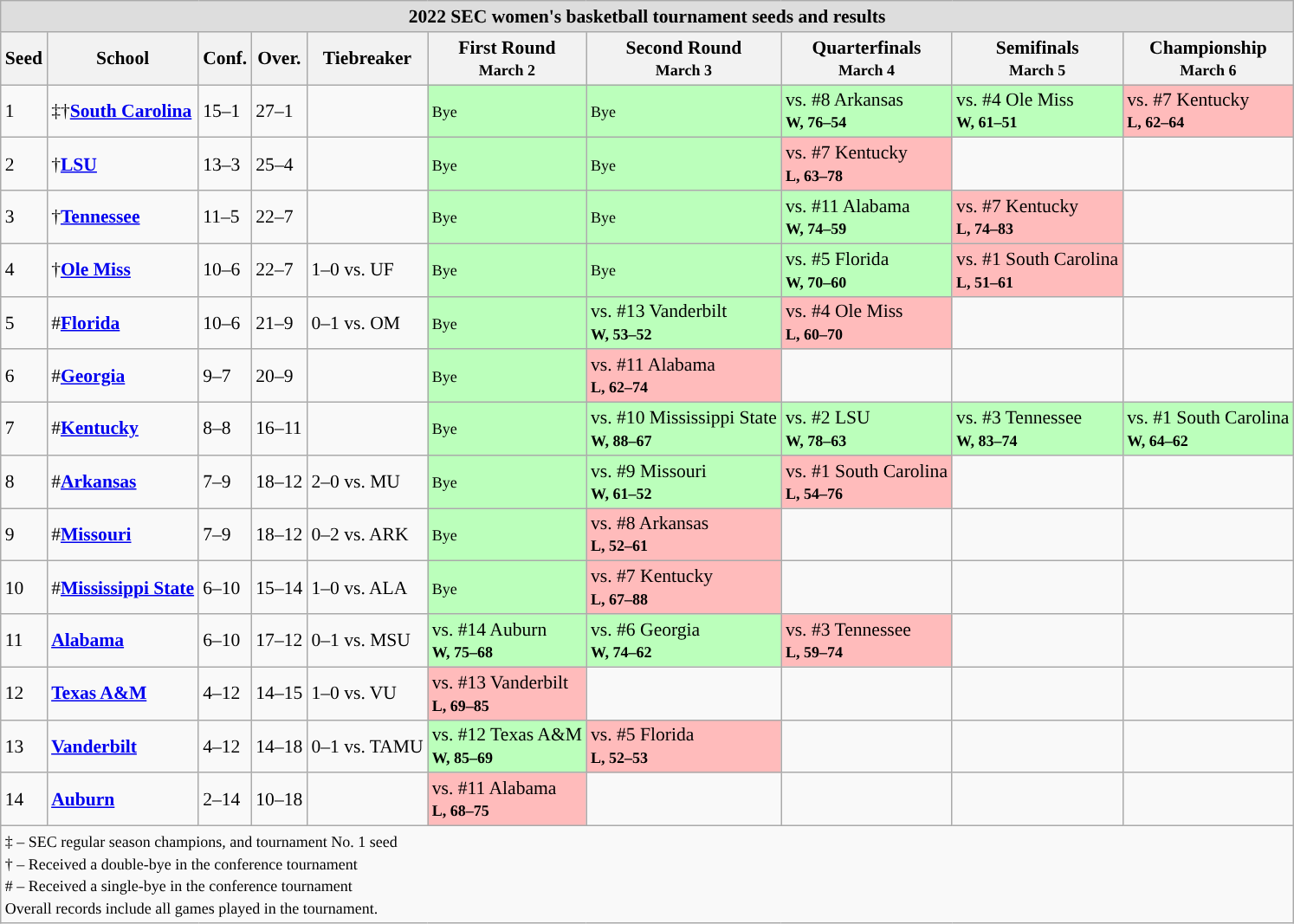<table class="wikitable" style="white-space:nowrap; font-size:90%;">
<tr>
<td colspan="10" style="text-align:center; background:#DDDDDD; font:#000000"><strong>2022 SEC women's basketball tournament seeds and results</strong></td>
</tr>
<tr bgcolor="#efefef">
<th>Seed</th>
<th>School</th>
<th>Conf.</th>
<th>Over.</th>
<th>Tiebreaker</th>
<th>First Round<br><small>March 2</small></th>
<th>Second Round<br><small>March 3</small></th>
<th>Quarterfinals<br><small>March 4</small></th>
<th>Semifinals<br><small>March 5</small></th>
<th>Championship<br><small>March 6</small></th>
</tr>
<tr>
<td>1</td>
<td>‡†<strong><a href='#'>South Carolina</a></strong></td>
<td>15–1</td>
<td>27–1</td>
<td></td>
<td style="background:#bfb;"><small>Bye</small></td>
<td style="background:#bfb;"><small>Bye</small></td>
<td style="background:#bfb;">vs. #8 Arkansas<br><small><strong>W, 76–54</strong></small></td>
<td style="background:#bfb;">vs. #4 Ole Miss<br><small><strong>W, 61–51</strong></small></td>
<td style="background:#fbb;">vs. #7 Kentucky<br><small><strong>L, 62–64</strong></small></td>
</tr>
<tr>
<td>2</td>
<td>†<strong><a href='#'>LSU</a></strong></td>
<td>13–3</td>
<td>25–4</td>
<td></td>
<td style="background:#bfb;"><small>Bye</small></td>
<td style="background:#bfb;"><small>Bye</small></td>
<td style="background:#fbb;">vs. #7 Kentucky<br><small><strong>L, 63–78</strong></small></td>
<td></td>
<td></td>
</tr>
<tr>
<td>3</td>
<td>†<strong><a href='#'>Tennessee</a></strong></td>
<td>11–5</td>
<td>22–7</td>
<td></td>
<td style="background:#bfb;"><small>Bye</small></td>
<td style="background:#bfb;"><small>Bye</small></td>
<td style="background:#bfb;">vs. #11 Alabama<br><small><strong>W, 74–59</strong></small></td>
<td style="background:#fbb;">vs. #7 Kentucky<br><small><strong>L, 74–83</strong></small></td>
<td></td>
</tr>
<tr>
<td>4</td>
<td>†<strong><a href='#'>Ole Miss</a></strong></td>
<td>10–6</td>
<td>22–7</td>
<td>1–0 vs. UF</td>
<td style="background:#bfb;"><small>Bye</small></td>
<td style="background:#bfb;"><small>Bye</small></td>
<td style="background:#bfb;">vs. #5 Florida<br><small><strong>W, 70–60</strong></small></td>
<td style="background:#fbb;">vs. #1 South Carolina<br><small><strong>L, 51–61</strong></small></td>
<td></td>
</tr>
<tr>
<td>5</td>
<td>#<strong><a href='#'>Florida</a></strong></td>
<td>10–6</td>
<td>21–9</td>
<td>0–1 vs. OM</td>
<td style="background:#bfb;"><small>Bye</small></td>
<td style="background:#bfb;">vs. #13 Vanderbilt<br><small><strong>W, 53–52</strong></small></td>
<td style="background:#fbb;">vs. #4 Ole Miss<br><small><strong>L, 60–70</strong></small></td>
<td></td>
<td></td>
</tr>
<tr>
<td>6</td>
<td>#<strong><a href='#'>Georgia</a></strong></td>
<td>9–7</td>
<td>20–9</td>
<td></td>
<td style="background:#bfb;"><small>Bye</small></td>
<td style="background:#fbb;">vs. #11 Alabama<br><small><strong>L, 62–74</strong></small></td>
<td></td>
<td></td>
<td></td>
</tr>
<tr>
<td>7</td>
<td>#<strong><a href='#'>Kentucky</a></strong></td>
<td>8–8</td>
<td>16–11</td>
<td></td>
<td style="background:#bfb;"><small>Bye</small></td>
<td style="background:#bfb;">vs. #10 Mississippi State<br><small><strong>W, 88–67</strong></small></td>
<td style="background:#bfb;">vs. #2 LSU<br><small><strong>W, 78–63</strong></small></td>
<td style="background:#bfb;">vs. #3 Tennessee<br><small><strong>W, 83–74</strong></small></td>
<td style="background:#bfb;">vs. #1 South Carolina<br><small><strong>W, 64–62</strong></small></td>
</tr>
<tr>
<td>8</td>
<td>#<strong><a href='#'>Arkansas</a></strong></td>
<td>7–9</td>
<td>18–12</td>
<td>2–0 vs. MU</td>
<td style="background:#bfb;"><small>Bye</small></td>
<td style="background:#bfb;">vs. #9 Missouri<br><small><strong>W, 61–52</strong></small></td>
<td style="background:#fbb;">vs. #1 South Carolina<br><small><strong>L, 54–76</strong></small></td>
<td></td>
<td></td>
</tr>
<tr>
<td>9</td>
<td>#<strong><a href='#'>Missouri</a></strong></td>
<td>7–9</td>
<td>18–12</td>
<td>0–2 vs. ARK</td>
<td style="background:#bfb;"><small>Bye</small></td>
<td style="background:#fbb;">vs. #8 Arkansas<br><small><strong>L, 52–61</strong></small></td>
<td></td>
<td></td>
<td></td>
</tr>
<tr>
<td>10</td>
<td>#<strong><a href='#'>Mississippi State</a></strong></td>
<td>6–10</td>
<td>15–14</td>
<td>1–0 vs. ALA</td>
<td style="background:#bfb;"><small>Bye</small></td>
<td style="background:#fbb;">vs. #7 Kentucky<br><small><strong>L, 67–88</strong></small></td>
<td></td>
<td></td>
<td></td>
</tr>
<tr>
<td>11</td>
<td><strong><a href='#'>Alabama</a></strong></td>
<td>6–10</td>
<td>17–12</td>
<td>0–1 vs. MSU</td>
<td style="background:#bfb;">vs. #14 Auburn<br><small><strong>W, 75–68</strong></small></td>
<td style="background:#bfb;">vs. #6 Georgia<br><small><strong>W, 74–62</strong></small></td>
<td style="background:#fbb;">vs. #3 Tennessee<br><small><strong>L, 59–74</strong></small></td>
<td></td>
<td></td>
</tr>
<tr>
<td>12</td>
<td><strong><a href='#'>Texas A&M</a></strong></td>
<td>4–12</td>
<td>14–15</td>
<td>1–0 vs. VU</td>
<td style="background:#fbb;">vs. #13 Vanderbilt<br><small><strong>L, 69–85</strong></small></td>
<td></td>
<td></td>
<td></td>
<td></td>
</tr>
<tr>
<td>13</td>
<td><strong><a href='#'>Vanderbilt</a></strong></td>
<td>4–12</td>
<td>14–18</td>
<td>0–1 vs. TAMU</td>
<td style="background:#bfb;">vs. #12 Texas A&M<br><small><strong>W, 85–69</strong></small></td>
<td style="background:#fbb;">vs. #5 Florida<br><small><strong>L, 52–53</strong></small></td>
<td></td>
<td></td>
<td></td>
</tr>
<tr>
<td>14</td>
<td><strong><a href='#'>Auburn</a></strong></td>
<td>2–14</td>
<td>10–18</td>
<td></td>
<td style="background:#fbb;">vs. #11 Alabama<br><small><strong>L, 68–75</strong></small></td>
<td></td>
<td></td>
<td></td>
<td></td>
</tr>
<tr>
<td colspan="10" style="text-align:left;"><small>‡ – SEC regular season champions, and tournament No. 1 seed<br>† – Received a double-bye in the conference tournament<br># – Received a single-bye in the conference tournament<br>Overall records include all games played in the tournament.</small></td>
</tr>
</table>
